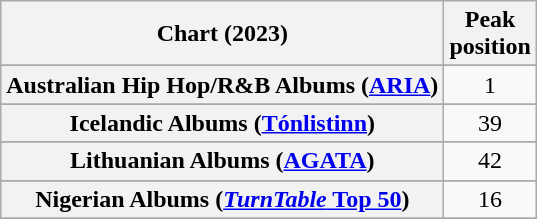<table class="wikitable sortable plainrowheaders" style="text-align:center">
<tr>
<th scope="col">Chart (2023)</th>
<th scope="col">Peak<br>position</th>
</tr>
<tr>
</tr>
<tr>
<th scope="row">Australian Hip Hop/R&B Albums (<a href='#'>ARIA</a>)</th>
<td>1</td>
</tr>
<tr>
</tr>
<tr>
</tr>
<tr>
</tr>
<tr>
</tr>
<tr>
</tr>
<tr>
</tr>
<tr>
</tr>
<tr>
</tr>
<tr>
</tr>
<tr>
</tr>
<tr>
<th scope="row">Icelandic Albums (<a href='#'>Tónlistinn</a>)</th>
<td>39</td>
</tr>
<tr>
</tr>
<tr>
</tr>
<tr>
<th scope="row">Lithuanian Albums (<a href='#'>AGATA</a>)</th>
<td>42</td>
</tr>
<tr>
</tr>
<tr>
<th scope="row">Nigerian Albums (<a href='#'><em>TurnTable</em> Top 50</a>)</th>
<td>16</td>
</tr>
<tr>
</tr>
<tr>
</tr>
<tr>
</tr>
<tr>
</tr>
<tr>
</tr>
<tr>
</tr>
<tr>
</tr>
<tr>
</tr>
<tr>
</tr>
<tr>
</tr>
<tr>
</tr>
</table>
